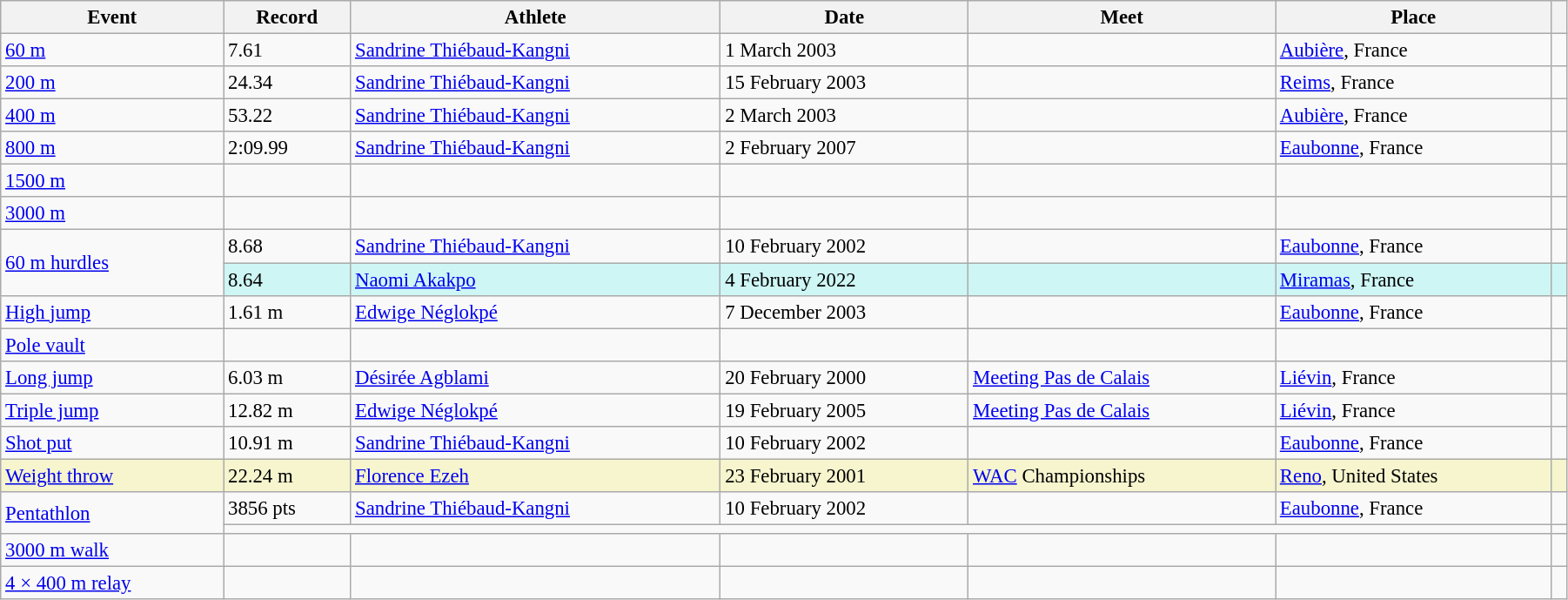<table class="wikitable" style="font-size:95%; width: 95%;">
<tr>
<th>Event</th>
<th>Record</th>
<th>Athlete</th>
<th>Date</th>
<th>Meet</th>
<th>Place</th>
<th></th>
</tr>
<tr>
<td><a href='#'>60 m</a></td>
<td>7.61</td>
<td><a href='#'>Sandrine Thiébaud-Kangni</a></td>
<td>1 March 2003</td>
<td></td>
<td><a href='#'>Aubière</a>, France</td>
<td></td>
</tr>
<tr>
<td><a href='#'>200 m</a></td>
<td>24.34</td>
<td><a href='#'>Sandrine Thiébaud-Kangni</a></td>
<td>15 February 2003</td>
<td></td>
<td><a href='#'>Reims</a>, France</td>
<td></td>
</tr>
<tr>
<td><a href='#'>400 m</a></td>
<td>53.22</td>
<td><a href='#'>Sandrine Thiébaud-Kangni</a></td>
<td>2 March 2003</td>
<td></td>
<td><a href='#'>Aubière</a>, France</td>
<td></td>
</tr>
<tr>
<td><a href='#'>800 m</a></td>
<td>2:09.99</td>
<td><a href='#'>Sandrine Thiébaud-Kangni</a></td>
<td>2 February 2007</td>
<td></td>
<td><a href='#'>Eaubonne</a>, France</td>
<td></td>
</tr>
<tr>
<td><a href='#'>1500 m</a></td>
<td></td>
<td></td>
<td></td>
<td></td>
<td></td>
<td></td>
</tr>
<tr>
<td><a href='#'>3000 m</a></td>
<td></td>
<td></td>
<td></td>
<td></td>
<td></td>
<td></td>
</tr>
<tr>
<td rowspan=2><a href='#'>60 m hurdles</a></td>
<td>8.68 </td>
<td><a href='#'>Sandrine Thiébaud-Kangni</a></td>
<td>10 February 2002</td>
<td></td>
<td><a href='#'>Eaubonne</a>, France</td>
<td></td>
</tr>
<tr bgcolor=#CEF6F5>
<td>8.64</td>
<td><a href='#'>Naomi Akakpo</a></td>
<td>4 February 2022</td>
<td></td>
<td><a href='#'>Miramas</a>, France</td>
<td></td>
</tr>
<tr>
<td><a href='#'>High jump</a></td>
<td>1.61 m</td>
<td><a href='#'>Edwige Néglokpé</a></td>
<td>7 December 2003</td>
<td></td>
<td><a href='#'>Eaubonne</a>, France</td>
<td></td>
</tr>
<tr>
<td><a href='#'>Pole vault</a></td>
<td></td>
<td></td>
<td></td>
<td></td>
<td></td>
<td></td>
</tr>
<tr>
<td><a href='#'>Long jump</a></td>
<td>6.03 m</td>
<td><a href='#'>Désirée Agblami</a></td>
<td>20 February 2000</td>
<td><a href='#'>Meeting Pas de Calais</a></td>
<td><a href='#'>Liévin</a>, France</td>
<td></td>
</tr>
<tr>
<td><a href='#'>Triple jump</a></td>
<td>12.82 m</td>
<td><a href='#'>Edwige Néglokpé</a></td>
<td>19 February 2005</td>
<td><a href='#'>Meeting Pas de Calais</a></td>
<td><a href='#'>Liévin</a>, France</td>
<td></td>
</tr>
<tr>
<td><a href='#'>Shot put</a></td>
<td>10.91 m</td>
<td><a href='#'>Sandrine Thiébaud-Kangni</a></td>
<td>10 February 2002</td>
<td></td>
<td><a href='#'>Eaubonne</a>, France</td>
<td></td>
</tr>
<tr style="background:#f6F5CE;">
<td><a href='#'>Weight throw</a></td>
<td>22.24 m </td>
<td><a href='#'>Florence Ezeh</a></td>
<td>23 February 2001</td>
<td><a href='#'>WAC</a> Championships</td>
<td><a href='#'>Reno</a>, United States</td>
<td></td>
</tr>
<tr>
<td rowspan=2><a href='#'>Pentathlon</a></td>
<td>3856 pts</td>
<td><a href='#'>Sandrine Thiébaud-Kangni</a></td>
<td>10 February 2002</td>
<td></td>
<td><a href='#'>Eaubonne</a>, France</td>
<td></td>
</tr>
<tr>
<td colspan=5></td>
<td></td>
</tr>
<tr>
<td><a href='#'>3000 m walk</a></td>
<td></td>
<td></td>
<td></td>
<td></td>
<td></td>
<td></td>
</tr>
<tr>
<td><a href='#'>4 × 400 m relay</a></td>
<td></td>
<td></td>
<td></td>
<td></td>
<td></td>
<td></td>
</tr>
</table>
